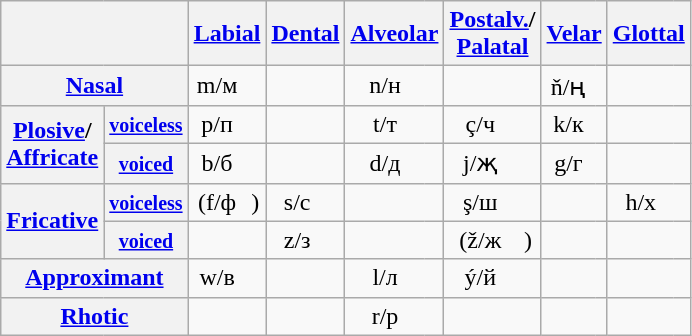<table class=wikitable style=text-align:center>
<tr>
<th colspan=2></th>
<th colspan=2><a href='#'>Labial</a></th>
<th colspan=2><a href='#'>Dental</a></th>
<th colspan=2><a href='#'>Alveolar</a></th>
<th colspan=2><a href='#'>Postalv.</a>/<br><a href='#'>Palatal</a></th>
<th colspan=2><a href='#'>Velar</a></th>
<th colspan=2><a href='#'>Glottal</a></th>
</tr>
<tr>
<th colspan=2><a href='#'>Nasal</a></th>
<td style=border-right:0>m/м</td>
<td style=border-left:0></td>
<td colspan=2></td>
<td style=border-right:0>n/н</td>
<td style=border-left:0></td>
<td colspan=2></td>
<td style=border-right:0>ň/ң</td>
<td style=border-left:0></td>
<td colspan=2></td>
</tr>
<tr>
<th rowspan=2><a href='#'>Plosive</a>/<br><a href='#'>Affricate</a></th>
<th><small><a href='#'>voiceless</a></small></th>
<td style=border-right:0>p/п</td>
<td style=border-left:0></td>
<td colspan=2></td>
<td style=border-right:0>t/т</td>
<td style=border-left:0></td>
<td style=border-right:0>ç/ч</td>
<td style=border-left:0></td>
<td style=border-right:0>k/к</td>
<td style=border-left:0></td>
<td colspan=2></td>
</tr>
<tr>
<th><small><a href='#'>voiced</a></small></th>
<td style=border-right:0>b/б</td>
<td style=border-left:0></td>
<td colspan=2></td>
<td style=border-right:0>d/д</td>
<td style=border-left:0></td>
<td style=border-right:0>j/җ</td>
<td style=border-left:0></td>
<td style=border-right:0>g/г</td>
<td style=border-left:0></td>
<td colspan=2></td>
</tr>
<tr>
<th rowspan=2><a href='#'>Fricative</a></th>
<th><small><a href='#'>voiceless</a></small></th>
<td style=border-right:0>(f/ф</td>
<td style=border-left:0>)</td>
<td style=border-right:0>s/с</td>
<td style=border-left:0></td>
<td colspan=2></td>
<td style=border-right:0>ş/ш</td>
<td style=border-left:0></td>
<td colspan=2></td>
<td style=border-right:0>h/х</td>
<td style=border-left:0></td>
</tr>
<tr>
<th><small><a href='#'>voiced</a></small></th>
<td colspan="2"></td>
<td style=border-right:0>z/з</td>
<td style=border-left:0></td>
<td colspan="2"></td>
<td style=border-right:0>(ž/ж</td>
<td style=border-left:0>)</td>
<td colspan=2></td>
<td colspan=2></td>
</tr>
<tr>
<th colspan=2><a href='#'>Approximant</a></th>
<td style=border-right:0>w/в</td>
<td style=border-left:0></td>
<td colspan=2></td>
<td style=border-right:0>l/л</td>
<td style=border-left:0></td>
<td style=border-right:0>ý/й</td>
<td style=border-left:0></td>
<td colspan=2></td>
<td colspan=2></td>
</tr>
<tr>
<th colspan=2><a href='#'>Rhotic</a></th>
<td colspan=2></td>
<td colspan=2></td>
<td style=border-right:0>r/р</td>
<td style=border-left:0></td>
<td colspan=2></td>
<td colspan=2></td>
<td colspan=2></td>
</tr>
</table>
